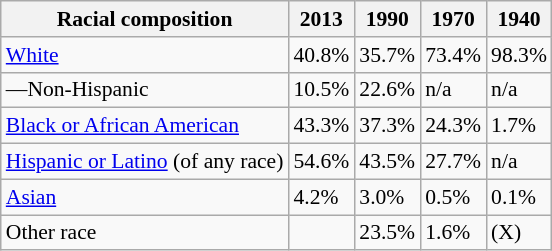<table class="wikitable sortable collapsible" style="font-size: 90%;">
<tr>
<th>Racial composition</th>
<th>2013</th>
<th>1990</th>
<th>1970</th>
<th>1940</th>
</tr>
<tr>
<td><a href='#'>White</a></td>
<td>40.8%</td>
<td>35.7%</td>
<td>73.4%</td>
<td>98.3%</td>
</tr>
<tr>
<td>—Non-Hispanic</td>
<td>10.5%</td>
<td>22.6%</td>
<td>n/a</td>
<td>n/a</td>
</tr>
<tr>
<td><a href='#'>Black or African American</a></td>
<td>43.3%</td>
<td>37.3%</td>
<td>24.3%</td>
<td>1.7%</td>
</tr>
<tr>
<td><a href='#'>Hispanic or Latino</a> (of any race)</td>
<td>54.6%</td>
<td>43.5%</td>
<td>27.7%</td>
<td>n/a</td>
</tr>
<tr>
<td><a href='#'>Asian</a></td>
<td>4.2%</td>
<td>3.0%</td>
<td>0.5%</td>
<td>0.1%</td>
</tr>
<tr>
<td>Other race</td>
<td></td>
<td>23.5%</td>
<td>1.6%</td>
<td>(X)</td>
</tr>
</table>
